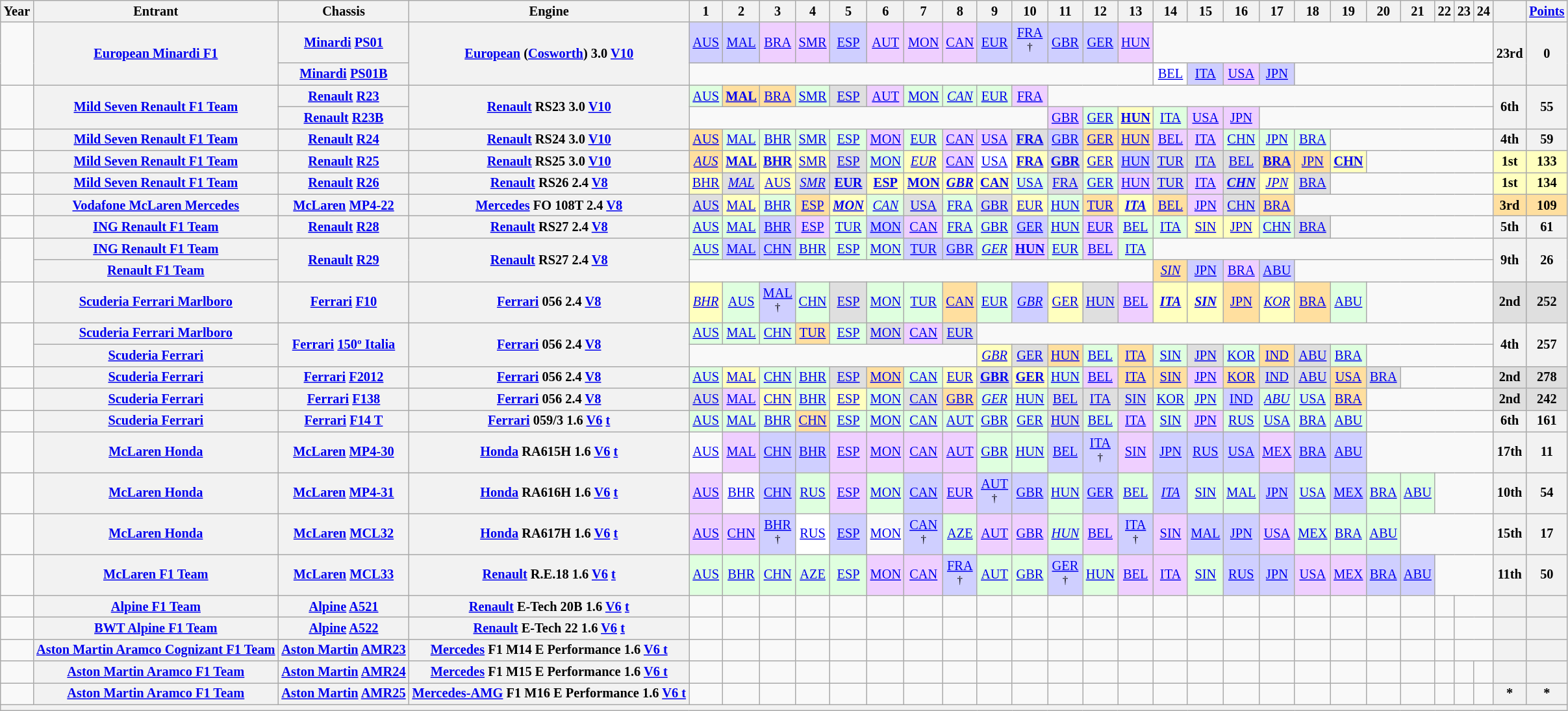<table class="wikitable" style="text-align:center; font-size:85%">
<tr>
<th scope="col">Year</th>
<th scope="col">Entrant</th>
<th scope="col">Chassis</th>
<th scope="col">Engine</th>
<th scope="col">1</th>
<th scope="col">2</th>
<th scope="col">3</th>
<th scope="col">4</th>
<th scope="col">5</th>
<th scope="col">6</th>
<th scope="col">7</th>
<th scope="col">8</th>
<th scope="col">9</th>
<th scope="col">10</th>
<th scope="col">11</th>
<th scope="col">12</th>
<th scope="col">13</th>
<th scope="col">14</th>
<th scope="col">15</th>
<th scope="col">16</th>
<th scope="col">17</th>
<th scope="col">18</th>
<th scope="col">19</th>
<th scope="col">20</th>
<th scope="col">21</th>
<th scope="col">22</th>
<th scope="col">23</th>
<th scope="col">24</th>
<th scope="col"></th>
<th scope="col"><a href='#'>Points</a></th>
</tr>
<tr>
<td rowspan=2></td>
<th rowspan=2><a href='#'>European Minardi F1</a></th>
<th><a href='#'>Minardi</a> <a href='#'>PS01</a></th>
<th rowspan=2><a href='#'>European</a> (<a href='#'>Cosworth</a>) 3.0 <a href='#'>V10</a></th>
<td style="background:#CFCFFF"><a href='#'>AUS</a><br></td>
<td style="background:#CFCFFF"><a href='#'>MAL</a><br></td>
<td style="background:#EFCFFF"><a href='#'>BRA</a><br></td>
<td style="background:#EFCFFF"><a href='#'>SMR</a><br></td>
<td style="background:#CFCFFF"><a href='#'>ESP</a><br></td>
<td style="background:#EFCFFF"><a href='#'>AUT</a><br></td>
<td style="background:#EFCFFF"><a href='#'>MON</a><br></td>
<td style="background:#EFCFFF"><a href='#'>CAN</a><br></td>
<td style="background:#CFCFFF"><a href='#'>EUR</a><br></td>
<td style="background:#CFCFFF"><a href='#'>FRA</a><br><sup>†</sup></td>
<td style="background:#CFCFFF"><a href='#'>GBR</a><br></td>
<td style="background:#CFCFFF"><a href='#'>GER</a><br></td>
<td style="background:#EFCFFF"><a href='#'>HUN</a><br></td>
<td colspan=11></td>
<th rowspan=2>23rd</th>
<th rowspan=2>0</th>
</tr>
<tr>
<th><a href='#'>Minardi</a> <a href='#'>PS01B</a></th>
<td colspan=13></td>
<td style="background:#FFF"><a href='#'>BEL</a><br></td>
<td style="background:#CFCFFF"><a href='#'>ITA</a><br></td>
<td style="background:#EFCFFF"><a href='#'>USA</a><br></td>
<td style="background:#CFCFFF"><a href='#'>JPN</a><br></td>
<td colspan=7></td>
</tr>
<tr>
<td rowspan=2></td>
<th rowspan=2><a href='#'>Mild Seven Renault F1 Team</a></th>
<th><a href='#'>Renault</a> <a href='#'>R23</a></th>
<th rowspan=2><a href='#'>Renault</a> RS23 3.0 <a href='#'>V10</a></th>
<td style="background:#DFFFDF"><a href='#'>AUS</a><br></td>
<td style="background:#FFDF9F"><strong><a href='#'>MAL</a></strong><br></td>
<td style="background:#FFDF9F"><a href='#'>BRA</a><br></td>
<td style="background:#DFFFDF"><a href='#'>SMR</a><br></td>
<td style="background:#DFDFDF"><a href='#'>ESP</a><br></td>
<td style="background:#EFCFFF"><a href='#'>AUT</a><br></td>
<td style="background:#DFFFDF"><a href='#'>MON</a><br></td>
<td style="background:#DFFFDF"><em><a href='#'>CAN</a></em><br></td>
<td style="background:#DFFFDF"><a href='#'>EUR</a><br></td>
<td style="background:#EFCFFF"><a href='#'>FRA</a><br></td>
<td colspan=14></td>
<th rowspan=2>6th</th>
<th rowspan=2>55</th>
</tr>
<tr>
<th><a href='#'>Renault</a> <a href='#'>R23B</a></th>
<td colspan=10></td>
<td style="background:#EFCFFF"><a href='#'>GBR</a><br></td>
<td style="background:#DFFFDF"><a href='#'>GER</a><br></td>
<td style="background:#FFFFBF"><strong><a href='#'>HUN</a></strong><br></td>
<td style="background:#DFFFDF"><a href='#'>ITA</a><br></td>
<td style="background:#EFCFFF"><a href='#'>USA</a><br></td>
<td style="background:#EFCFFF"><a href='#'>JPN</a><br></td>
<td colspan=8></td>
</tr>
<tr>
<td></td>
<th><a href='#'>Mild Seven Renault F1 Team</a></th>
<th><a href='#'>Renault</a> <a href='#'>R24</a></th>
<th><a href='#'>Renault</a> RS24 3.0 <a href='#'>V10</a></th>
<td style="background:#FFDF9F"><a href='#'>AUS</a><br></td>
<td style="background:#DFFFDF"><a href='#'>MAL</a><br></td>
<td style="background:#DFFFDF"><a href='#'>BHR</a><br></td>
<td style="background:#DFFFDF"><a href='#'>SMR</a><br></td>
<td style="background:#DFFFDF"><a href='#'>ESP</a><br></td>
<td style="background:#EFCFFF"><a href='#'>MON</a><br></td>
<td style="background:#DFFFDF"><a href='#'>EUR</a><br></td>
<td style="background:#EFCFFF"><a href='#'>CAN</a><br></td>
<td style="background:#EFCFFF"><a href='#'>USA</a><br></td>
<td style="background:#DFDFDF"><strong><a href='#'>FRA</a></strong><br></td>
<td style="background:#CFCFFF"><a href='#'>GBR</a><br></td>
<td style="background:#FFDF9F"><a href='#'>GER</a><br></td>
<td style="background:#FFDF9F"><a href='#'>HUN</a><br></td>
<td style="background:#EFCFFF"><a href='#'>BEL</a><br></td>
<td style="background:#EFCFFF"><a href='#'>ITA</a><br></td>
<td style="background:#DFFFDF"><a href='#'>CHN</a><br></td>
<td style="background:#DFFFDF"><a href='#'>JPN</a><br></td>
<td style="background:#DFFFDF"><a href='#'>BRA</a><br></td>
<td colspan=6></td>
<th>4th</th>
<th>59</th>
</tr>
<tr>
<td></td>
<th><a href='#'>Mild Seven Renault F1 Team</a></th>
<th><a href='#'>Renault</a> <a href='#'>R25</a></th>
<th><a href='#'>Renault</a> RS25 3.0 <a href='#'>V10</a></th>
<td style="background:#FFDF9F"><em><a href='#'>AUS</a></em><br></td>
<td style="background:#FFFFBF"><strong><a href='#'>MAL</a></strong><br></td>
<td style="background:#FFFFBF"><strong><a href='#'>BHR</a></strong><br></td>
<td style="background:#FFFFBF"><a href='#'>SMR</a><br></td>
<td style="background:#DFDFDF"><a href='#'>ESP</a><br></td>
<td style="background:#DFFFDF"><a href='#'>MON</a><br></td>
<td style="background:#FFFFBF"><em><a href='#'>EUR</a></em><br></td>
<td style="background:#EFCFFF"><a href='#'>CAN</a><br></td>
<td style="background:#FFFFFF"><a href='#'>USA</a><br></td>
<td style="background:#FFFFBF"><strong><a href='#'>FRA</a></strong><br></td>
<td style="background:#DFDFDF"><strong><a href='#'>GBR</a></strong><br></td>
<td style="background:#FFFFBF"><a href='#'>GER</a><br></td>
<td style="background:#CFCFFF"><a href='#'>HUN</a><br></td>
<td style="background:#DFDFDF"><a href='#'>TUR</a><br></td>
<td style="background:#DFDFDF"><a href='#'>ITA</a><br></td>
<td style="background:#DFDFDF"><a href='#'>BEL</a><br></td>
<td style="background:#FFDF9F"><strong><a href='#'>BRA</a></strong><br></td>
<td style="background:#FFDF9F"><a href='#'>JPN</a><br></td>
<td style="background:#FFFFBF"><strong><a href='#'>CHN</a></strong><br></td>
<td colspan=5></td>
<td style="background:#FFFFBF"><strong>1st</strong></td>
<td style="background:#FFFFBF"><strong>133</strong></td>
</tr>
<tr>
<td></td>
<th><a href='#'>Mild Seven Renault F1 Team</a></th>
<th><a href='#'>Renault</a> <a href='#'>R26</a></th>
<th><a href='#'>Renault</a> RS26 2.4 <a href='#'>V8</a></th>
<td style="background:#FFFFBF"><a href='#'>BHR</a><br></td>
<td style="background:#DFDFDF"><em><a href='#'>MAL</a></em><br></td>
<td style="background:#FFFFBF"><a href='#'>AUS</a><br></td>
<td style="background:#DFDFDF"><em><a href='#'>SMR</a></em><br></td>
<td style="background:#DFDFDF"><strong><a href='#'>EUR</a></strong><br></td>
<td style="background:#FFFFBF"><strong><a href='#'>ESP</a></strong><br></td>
<td style="background:#FFFFBF"><strong><a href='#'>MON</a></strong><br></td>
<td style="background:#FFFFBF"><strong><em><a href='#'>GBR</a></em></strong><br></td>
<td style="background:#FFFFBF"><strong><a href='#'>CAN</a></strong><br></td>
<td style="background:#DFFFDF"><a href='#'>USA</a><br></td>
<td style="background:#DFDFDF"><a href='#'>FRA</a><br></td>
<td style="background:#DFFFDF"><a href='#'>GER</a><br></td>
<td style="background:#efcfff"><a href='#'>HUN</a><br></td>
<td style="background:#DFDFDF"><a href='#'>TUR</a><br></td>
<td style="background:#efcfff"><a href='#'>ITA</a><br></td>
<td style="background:#DFDFDF"><strong><em><a href='#'>CHN</a></em></strong><br></td>
<td style="background:#FFFFBF"><em><a href='#'>JPN</a></em><br></td>
<td style="background:#DFDFDF"><a href='#'>BRA</a><br></td>
<td colspan=6></td>
<td style="background:#FFFFBF"><strong>1st</strong></td>
<td style="background:#FFFFBF"><strong>134</strong></td>
</tr>
<tr>
<td></td>
<th><a href='#'>Vodafone McLaren Mercedes</a></th>
<th><a href='#'>McLaren</a> <a href='#'>MP4-22</a></th>
<th><a href='#'>Mercedes</a> FO 108T 2.4 <a href='#'>V8</a></th>
<td style="background:#DFDFDF"><a href='#'>AUS</a><br></td>
<td style="background:#FFFFBF"><a href='#'>MAL</a><br></td>
<td style="background:#DFFFDF"><a href='#'>BHR</a><br></td>
<td style="background:#FFDF9F"><a href='#'>ESP</a><br></td>
<td style="background:#FFFFBF"><strong><em><a href='#'>MON</a></em></strong><br></td>
<td style="background:#DFFFDF"><em><a href='#'>CAN</a></em><br></td>
<td style="background:#DFDFDF"><a href='#'>USA</a><br></td>
<td style="background:#DFFFDF"><a href='#'>FRA</a><br></td>
<td style="background:#DFDFDF"><a href='#'>GBR</a><br></td>
<td style="background:#FFFFBF"><a href='#'>EUR</a><br></td>
<td style="background:#DFFFDF"><a href='#'>HUN</a><br></td>
<td style="background:#FFDF9F"><a href='#'>TUR</a><br></td>
<td style="background:#FFFFBF"><strong><em><a href='#'>ITA</a></em></strong><br></td>
<td style="background:#FFDF9F"><a href='#'>BEL</a><br></td>
<td style="background:#EFCFFF"><a href='#'>JPN</a><br></td>
<td style="background:#DFDFDF"><a href='#'>CHN</a><br></td>
<td style="background:#FFDF9F"><a href='#'>BRA</a><br></td>
<td colspan=7></td>
<td style="background:#FFDF9F"><strong>3rd</strong></td>
<td style="background:#FFDF9F"><strong>109</strong></td>
</tr>
<tr>
<td></td>
<th><a href='#'>ING Renault F1 Team</a></th>
<th><a href='#'>Renault</a> <a href='#'>R28</a></th>
<th><a href='#'>Renault</a> RS27 2.4 <a href='#'>V8</a></th>
<td style="background:#DFFFDF"><a href='#'>AUS</a><br></td>
<td style="background:#DFFFDF"><a href='#'>MAL</a><br></td>
<td style="background:#CFCFFF"><a href='#'>BHR</a><br></td>
<td style="background:#EFCFFF"><a href='#'>ESP</a><br></td>
<td style="background:#DFFFDF"><a href='#'>TUR</a><br></td>
<td style="background:#CFCFFF"><a href='#'>MON</a><br></td>
<td style="background:#EFCFFF"><a href='#'>CAN</a><br></td>
<td style="background:#DFFFDF"><a href='#'>FRA</a><br></td>
<td style="background:#DFFFDF"><a href='#'>GBR</a><br></td>
<td style="background:#CFCFFF"><a href='#'>GER</a><br></td>
<td style="background:#DFFFDF"><a href='#'>HUN</a><br></td>
<td style="background:#EFCFFF"><a href='#'>EUR</a><br></td>
<td style="background:#DFFFDF"><a href='#'>BEL</a><br></td>
<td style="background:#DFFFDF"><a href='#'>ITA</a><br></td>
<td style="background:#FFFFBF"><a href='#'>SIN</a><br></td>
<td style="background:#FFFFBF"><a href='#'>JPN</a><br></td>
<td style="background:#DFFFDF"><a href='#'>CHN</a><br></td>
<td style="background:#DFDFDF"><a href='#'>BRA</a><br></td>
<td colspan=6></td>
<th>5th</th>
<th>61</th>
</tr>
<tr>
<td rowspan=2></td>
<th><a href='#'>ING Renault F1 Team</a></th>
<th rowspan=2><a href='#'>Renault</a> <a href='#'>R29</a></th>
<th rowspan=2><a href='#'>Renault</a> RS27 2.4 <a href='#'>V8</a></th>
<td style="background:#DFFFDF"><a href='#'>AUS</a><br></td>
<td style="background:#CFCFFF"><a href='#'>MAL</a><br></td>
<td style="background:#CFCFFF"><a href='#'>CHN</a><br></td>
<td style="background:#DFFFDF"><a href='#'>BHR</a><br></td>
<td style="background:#DFFFDF"><a href='#'>ESP</a><br></td>
<td style="background:#DFFFDF"><a href='#'>MON</a><br></td>
<td style="background:#CFCFFF"><a href='#'>TUR</a><br></td>
<td style="background:#CFCFFF"><a href='#'>GBR</a><br></td>
<td style="background:#DFFFDF"><em><a href='#'>GER</a></em><br></td>
<td style="background:#EFCFFF"><strong><a href='#'>HUN</a></strong><br></td>
<td style="background:#DFFFDF"><a href='#'>EUR</a><br></td>
<td style="background:#EFCFFF"><a href='#'>BEL</a><br></td>
<td style="background:#DFFFDF"><a href='#'>ITA</a><br></td>
<td colspan=11></td>
<th rowspan="2">9th</th>
<th rowspan="2">26</th>
</tr>
<tr>
<th><a href='#'>Renault F1 Team</a></th>
<td colspan=13></td>
<td style="background:#FFDF9F"><em><a href='#'>SIN</a></em><br></td>
<td style="background:#CFCFFF"><a href='#'>JPN</a><br></td>
<td style="background:#EFCFFF"><a href='#'>BRA</a><br></td>
<td style="background:#CFCFFF"><a href='#'>ABU</a><br></td>
<td colspan=7></td>
</tr>
<tr>
<td></td>
<th><a href='#'>Scuderia Ferrari Marlboro</a></th>
<th><a href='#'>Ferrari</a> <a href='#'>F10</a></th>
<th><a href='#'>Ferrari</a> 056 2.4 <a href='#'>V8</a></th>
<td style="background:#FFFFBF"><em><a href='#'>BHR</a></em><br></td>
<td style="background:#DFFFDF"><a href='#'>AUS</a><br></td>
<td style="background:#CFCFFF"><a href='#'>MAL</a><br><sup>†</sup></td>
<td style="background:#DFFFDF"><a href='#'>CHN</a><br></td>
<td style="background:#DFDFDF"><a href='#'>ESP</a><br></td>
<td style="background:#DFFFDF"><a href='#'>MON</a><br></td>
<td style="background:#DFFFDF"><a href='#'>TUR</a><br></td>
<td style="background:#FFDF9F"><a href='#'>CAN</a><br></td>
<td style="background:#DFFFDF"><a href='#'>EUR</a><br></td>
<td style="background:#CFCFFF"><em><a href='#'>GBR</a></em><br></td>
<td style="background:#FFFFBF"><a href='#'>GER</a><br></td>
<td style="background:#DFDFDF"><a href='#'>HUN</a><br></td>
<td style="background:#EFCFFF"><a href='#'>BEL</a><br></td>
<td style="background:#FFFFBF"><strong><em><a href='#'>ITA</a></em></strong><br></td>
<td style="background:#FFFFBF"><strong><em><a href='#'>SIN</a></em></strong><br></td>
<td style="background:#FFDF9F"><a href='#'>JPN</a><br></td>
<td style="background:#FFFFBF"><em><a href='#'>KOR</a></em><br></td>
<td style="background:#FFDF9F"><a href='#'>BRA</a><br></td>
<td style="background:#DFFFDF"><a href='#'>ABU</a><br></td>
<td colspan=5></td>
<td style="background:#DFDFDF"><strong>2nd</strong></td>
<td style="background:#DFDFDF"><strong>252</strong></td>
</tr>
<tr>
<td rowspan="2"></td>
<th><a href='#'>Scuderia Ferrari Marlboro</a></th>
<th rowspan="2"><a href='#'>Ferrari</a> <a href='#'>150º Italia</a></th>
<th rowspan="2"><a href='#'>Ferrari</a> 056 2.4 <a href='#'>V8</a></th>
<td style="background:#DFFFDF"><a href='#'>AUS</a><br></td>
<td style="background:#DFFFDF"><a href='#'>MAL</a><br></td>
<td style="background:#DFFFDF"><a href='#'>CHN</a><br></td>
<td style="background:#FFDF9F"><a href='#'>TUR</a><br></td>
<td style="background:#DFFFDF"><a href='#'>ESP</a><br></td>
<td style="background:#DFDFDF"><a href='#'>MON</a><br></td>
<td style="background:#EFCFFF"><a href='#'>CAN</a><br></td>
<td style="background:#DFDFDF"><a href='#'>EUR</a><br></td>
<td colspan=16></td>
<th rowspan="2">4th</th>
<th rowspan="2">257</th>
</tr>
<tr>
<th><a href='#'>Scuderia Ferrari</a></th>
<td colspan=8></td>
<td style="background:#FFFFBF"><em><a href='#'>GBR</a></em><br></td>
<td style="background:#DFDFDF"><a href='#'>GER</a><br></td>
<td style="background:#FFDF9F"><a href='#'>HUN</a><br></td>
<td style="background:#DFFFDF"><a href='#'>BEL</a><br></td>
<td style="background:#FFDF9F"><a href='#'>ITA</a><br></td>
<td style="background:#DFFFDF"><a href='#'>SIN</a><br></td>
<td style="background:#DFDFDF"><a href='#'>JPN</a><br></td>
<td style="background:#DFFFDF"><a href='#'>KOR</a><br></td>
<td style="background:#FFDF9F"><a href='#'>IND</a><br></td>
<td style="background:#DFDFDF"><a href='#'>ABU</a><br></td>
<td style="background:#DFFFDF"><a href='#'>BRA</a><br></td>
<td colspan=5></td>
</tr>
<tr>
<td></td>
<th><a href='#'>Scuderia Ferrari</a></th>
<th><a href='#'>Ferrari</a> <a href='#'>F2012</a></th>
<th><a href='#'>Ferrari</a> 056 2.4 <a href='#'>V8</a></th>
<td style="background:#DFFFDF"><a href='#'>AUS</a><br></td>
<td style="background:#FFFFBF"><a href='#'>MAL</a><br></td>
<td style="background:#DFFFDF"><a href='#'>CHN</a><br></td>
<td style="background:#DFFFDF"><a href='#'>BHR</a><br></td>
<td style="background:#DFDFDF"><a href='#'>ESP</a><br></td>
<td style="background:#FFDF9F"><a href='#'>MON</a><br></td>
<td style="background:#DFFFDF"><a href='#'>CAN</a><br></td>
<td style="background:#FFFFBF"><a href='#'>EUR</a><br></td>
<td style="background:#DFDFDF"><strong><a href='#'>GBR</a></strong><br></td>
<td style="background:#FFFFBF"><strong><a href='#'>GER</a></strong><br></td>
<td style="background:#DFFFDF"><a href='#'>HUN</a><br></td>
<td style="background:#EFCFFF"><a href='#'>BEL</a><br></td>
<td style="background:#FFDF9F"><a href='#'>ITA</a><br></td>
<td style="background:#FFDF9F"><a href='#'>SIN</a><br></td>
<td style="background:#EFCFFF"><a href='#'>JPN</a><br></td>
<td style="background:#FFDF9F"><a href='#'>KOR</a><br></td>
<td style="background:#DFDFDF"><a href='#'>IND</a><br></td>
<td style="background:#DFDFDF"><a href='#'>ABU</a><br></td>
<td style="background:#FFDF9F"><a href='#'>USA</a><br></td>
<td style="background:#DFDFDF"><a href='#'>BRA</a><br></td>
<td colspan=4></td>
<td style="background:#DFDFDF"><strong>2nd</strong></td>
<td style="background:#DFDFDF"><strong>278</strong></td>
</tr>
<tr>
<td></td>
<th><a href='#'>Scuderia Ferrari</a></th>
<th><a href='#'>Ferrari</a> <a href='#'>F138</a></th>
<th><a href='#'>Ferrari</a> 056 2.4 <a href='#'>V8</a></th>
<td style="background:#DFDFDF"><a href='#'>AUS</a><br></td>
<td style="background:#EFCFFF"><a href='#'>MAL</a><br></td>
<td style="background:#FFFFBF"><a href='#'>CHN</a><br></td>
<td style="background:#DFFFDF"><a href='#'>BHR</a><br></td>
<td style="background:#FFFFBF"><a href='#'>ESP</a><br></td>
<td style="background:#DFFFDF"><a href='#'>MON</a><br></td>
<td style="background:#DFDFDF"><a href='#'>CAN</a><br></td>
<td style="background:#FFDF9F"><a href='#'>GBR</a><br></td>
<td style="background:#DFFFDF"><em><a href='#'>GER</a></em><br></td>
<td style="background:#DFFFDF"><a href='#'>HUN</a><br></td>
<td style="background:#DFDFDF"><a href='#'>BEL</a><br></td>
<td style="background:#DFDFDF"><a href='#'>ITA</a><br></td>
<td style="background:#DFDFDF"><a href='#'>SIN</a><br></td>
<td style="background:#DFFFDF"><a href='#'>KOR</a><br></td>
<td style="background:#DFFFDF"><a href='#'>JPN</a><br></td>
<td style="background:#CFCFFF"><a href='#'>IND</a><br></td>
<td style="background:#DFFFDF"><em><a href='#'>ABU</a></em><br></td>
<td style="background:#DFFFDF"><a href='#'>USA</a><br></td>
<td style="background:#FFDF9F"><a href='#'>BRA</a><br></td>
<td colspan=5></td>
<td style="background:#DFDFDF"><strong>2nd</strong></td>
<td style="background:#DFDFDF"><strong>242</strong></td>
</tr>
<tr>
<td></td>
<th><a href='#'>Scuderia Ferrari</a></th>
<th><a href='#'>Ferrari</a> <a href='#'>F14 T</a></th>
<th><a href='#'>Ferrari</a> 059/3 1.6 <a href='#'>V6</a> <a href='#'>t</a></th>
<td style="background:#DFFFDF"><a href='#'>AUS</a><br></td>
<td style="background:#DFFFDF"><a href='#'>MAL</a><br></td>
<td style="background:#DFFFDF"><a href='#'>BHR</a><br></td>
<td style="background:#FFDF9F"><a href='#'>CHN</a><br></td>
<td style="background:#DFFFDF"><a href='#'>ESP</a><br></td>
<td style="background:#DFFFDF"><a href='#'>MON</a><br></td>
<td style="background:#DFFFDF"><a href='#'>CAN</a><br></td>
<td style="background:#DFFFDF"><a href='#'>AUT</a><br></td>
<td style="background:#DFFFDF"><a href='#'>GBR</a><br></td>
<td style="background:#DFFFDF"><a href='#'>GER</a><br></td>
<td style="background:#DFDFDF"><a href='#'>HUN</a><br></td>
<td style="background:#DFFFDF"><a href='#'>BEL</a><br></td>
<td style="background:#EFCFFF"><a href='#'>ITA</a><br></td>
<td style="background:#DFFFDF"><a href='#'>SIN</a><br></td>
<td style="background:#EFCFFF"><a href='#'>JPN</a><br></td>
<td style="background:#DFFFDF"><a href='#'>RUS</a><br></td>
<td style="background:#DFFFDF"><a href='#'>USA</a><br></td>
<td style="background:#DFFFDF"><a href='#'>BRA</a><br></td>
<td style="background:#DFFFDF"><a href='#'>ABU</a><br></td>
<td colspan=5></td>
<th>6th</th>
<th>161</th>
</tr>
<tr>
<td></td>
<th><a href='#'>McLaren Honda</a></th>
<th><a href='#'>McLaren</a> <a href='#'>MP4-30</a></th>
<th><a href='#'>Honda</a> RA615H 1.6 <a href='#'>V6</a> <a href='#'>t</a></th>
<td><a href='#'>AUS</a></td>
<td style="background:#EFCFFF"><a href='#'>MAL</a><br></td>
<td style="background:#CFCFFF"><a href='#'>CHN</a><br></td>
<td style="background:#CFCFFF"><a href='#'>BHR</a><br></td>
<td style="background:#EFCFFF"><a href='#'>ESP</a><br></td>
<td style="background:#EFCFFF"><a href='#'>MON</a><br></td>
<td style="background:#EFCFFF"><a href='#'>CAN</a><br></td>
<td style="background:#EFCFFF"><a href='#'>AUT</a><br></td>
<td style="background:#DFFFDF"><a href='#'>GBR</a><br></td>
<td style="background:#DFFFDF"><a href='#'>HUN</a><br></td>
<td style="background:#CFCFFF"><a href='#'>BEL</a><br></td>
<td style="background:#CFCFFF"><a href='#'>ITA</a><br><sup>†</sup></td>
<td style="background:#EFCFFF"><a href='#'>SIN</a><br></td>
<td style="background:#CFCFFF"><a href='#'>JPN</a><br></td>
<td style="background:#CFCFFF"><a href='#'>RUS</a><br></td>
<td style="background:#CFCFFF"><a href='#'>USA</a><br></td>
<td style="background:#EFCFFF"><a href='#'>MEX</a><br></td>
<td style="background:#CFCFFF"><a href='#'>BRA</a><br></td>
<td style="background:#CFCFFF"><a href='#'>ABU</a><br></td>
<td colspan=5></td>
<th>17th</th>
<th>11</th>
</tr>
<tr>
<td></td>
<th><a href='#'>McLaren Honda</a></th>
<th><a href='#'>McLaren</a> <a href='#'>MP4-31</a></th>
<th><a href='#'>Honda</a> RA616H 1.6 <a href='#'>V6</a> <a href='#'>t</a></th>
<td style="background:#EFCFFF"><a href='#'>AUS</a><br></td>
<td><a href='#'>BHR</a></td>
<td style="background:#CFCFFF"><a href='#'>CHN</a><br></td>
<td style="background:#DFFFDF"><a href='#'>RUS</a><br></td>
<td style="background:#EFCFFF"><a href='#'>ESP</a><br></td>
<td style="background:#DFFFDF"><a href='#'>MON</a><br></td>
<td style="background:#CFCFFF"><a href='#'>CAN</a><br></td>
<td style="background:#EFCFFF"><a href='#'>EUR</a><br></td>
<td style="background:#CFCFFF"><a href='#'>AUT</a><br><sup>†</sup></td>
<td style="background:#CFCFFF"><a href='#'>GBR</a><br></td>
<td style="background:#DFFFDF"><a href='#'>HUN</a><br></td>
<td style="background:#CFCFFF"><a href='#'>GER</a><br></td>
<td style="background:#DFFFDF"><a href='#'>BEL</a><br></td>
<td style="background:#CFCFFF"><em><a href='#'>ITA</a></em><br></td>
<td style="background:#DFFFDF"><a href='#'>SIN</a><br></td>
<td style="background:#DFFFDF"><a href='#'>MAL</a><br></td>
<td style="background:#CFCFFF"><a href='#'>JPN</a><br></td>
<td style="background:#DFFFDF"><a href='#'>USA</a><br></td>
<td style="background:#CFCFFF"><a href='#'>MEX</a><br></td>
<td style="background:#DFFFDF"><a href='#'>BRA</a><br></td>
<td style="background:#DFFFDF"><a href='#'>ABU</a><br></td>
<td colspan=3></td>
<th>10th</th>
<th>54</th>
</tr>
<tr>
<td></td>
<th><a href='#'>McLaren Honda</a></th>
<th><a href='#'>McLaren</a> <a href='#'>MCL32</a></th>
<th><a href='#'>Honda</a> RA617H 1.6 <a href='#'>V6</a> <a href='#'>t</a></th>
<td style="background:#EFCFFF"><a href='#'>AUS</a><br></td>
<td style="background:#EFCFFF"><a href='#'>CHN</a><br></td>
<td style="background:#CFCFFF"><a href='#'>BHR</a><br><sup>†</sup></td>
<td style="background:#FFFFFF"><a href='#'>RUS</a><br></td>
<td style="background:#CFCFFF"><a href='#'>ESP</a><br></td>
<td><a href='#'>MON</a></td>
<td style="background:#CFCFFF"><a href='#'>CAN</a><br><sup>†</sup></td>
<td style="background:#DFFFDF"><a href='#'>AZE</a><br></td>
<td style="background:#EFCFFF"><a href='#'>AUT</a><br></td>
<td style="background:#EFCFFF"><a href='#'>GBR</a><br></td>
<td style="background:#DFFFDF"><em><a href='#'>HUN</a></em><br></td>
<td style="background:#EFCFFF"><a href='#'>BEL</a><br></td>
<td style="background:#CFCFFF"><a href='#'>ITA</a><br><sup>†</sup></td>
<td style="background:#EFCFFF"><a href='#'>SIN</a><br></td>
<td style="background:#CFCFFF"><a href='#'>MAL</a><br></td>
<td style="background:#CFCFFF"><a href='#'>JPN</a><br></td>
<td style="background:#EFCFFF"><a href='#'>USA</a><br></td>
<td style="background:#DFFFDF"><a href='#'>MEX</a><br></td>
<td style="background:#DFFFDF"><a href='#'>BRA</a><br></td>
<td style="background:#DFFFDF"><a href='#'>ABU</a><br></td>
<td colspan=4></td>
<th>15th</th>
<th>17</th>
</tr>
<tr>
<td></td>
<th><a href='#'>McLaren F1 Team</a></th>
<th><a href='#'>McLaren</a> <a href='#'>MCL33</a></th>
<th><a href='#'>Renault</a> R.E.18 1.6 <a href='#'>V6</a> <a href='#'>t</a></th>
<td style="background:#DFFFDF"><a href='#'>AUS</a><br></td>
<td style="background:#DFFFDF"><a href='#'>BHR</a><br></td>
<td style="background:#DFFFDF"><a href='#'>CHN</a><br></td>
<td style="background:#DFFFDF"><a href='#'>AZE</a><br></td>
<td style="background:#DFFFDF"><a href='#'>ESP</a><br></td>
<td style="background:#EFCFFF"><a href='#'>MON</a><br></td>
<td style="background:#EFCFFF"><a href='#'>CAN</a><br></td>
<td style="background:#CFCFFF"><a href='#'>FRA</a><br><sup>†</sup></td>
<td style="background:#DFFFDF"><a href='#'>AUT</a><br></td>
<td style="background:#DFFFDF"><a href='#'>GBR</a><br></td>
<td style="background:#CFCFFF"><a href='#'>GER</a><br><sup>†</sup></td>
<td style="background:#DFFFDF"><a href='#'>HUN</a><br></td>
<td style="background:#EFCFFF"><a href='#'>BEL</a><br></td>
<td style="background:#EFCFFF"><a href='#'>ITA</a><br></td>
<td style="background:#DFFFDF"><a href='#'>SIN</a><br></td>
<td style="background:#CFCFFF"><a href='#'>RUS</a><br></td>
<td style="background:#CFCFFF"><a href='#'>JPN</a><br></td>
<td style="background:#EFCFFF"><a href='#'>USA</a><br></td>
<td style="background:#EFCFFF"><a href='#'>MEX</a><br></td>
<td style="background:#CFCFFF"><a href='#'>BRA</a><br></td>
<td style="background:#CFCFFF"><a href='#'>ABU</a><br></td>
<td colspan=3></td>
<th>11th</th>
<th>50</th>
</tr>
<tr>
<td></td>
<th><a href='#'>Alpine F1 Team</a></th>
<th><a href='#'>Alpine</a> <a href='#'>A521</a></th>
<th><a href='#'>Renault</a> E-Tech 20B 1.6 <a href='#'>V6</a> <a href='#'>t</a></th>
<td></td>
<td></td>
<td></td>
<td></td>
<td></td>
<td></td>
<td></td>
<td></td>
<td></td>
<td></td>
<td></td>
<td></td>
<td></td>
<td></td>
<td></td>
<td></td>
<td></td>
<td></td>
<td></td>
<td></td>
<td></td>
<td></td>
<td colspan=2></td>
<th></th>
<th></th>
</tr>
<tr>
<td id=2022R></td>
<th><a href='#'>BWT Alpine F1 Team</a></th>
<th><a href='#'>Alpine</a> <a href='#'>A522</a></th>
<th><a href='#'>Renault</a> E-Tech 22 1.6 <a href='#'>V6</a> <a href='#'>t</a></th>
<td></td>
<td></td>
<td></td>
<td></td>
<td></td>
<td></td>
<td></td>
<td></td>
<td></td>
<td></td>
<td></td>
<td></td>
<td></td>
<td></td>
<td></td>
<td></td>
<td></td>
<td></td>
<td></td>
<td></td>
<td></td>
<td></td>
<td colspan=2></td>
<th></th>
<th></th>
</tr>
<tr>
<td id=2023R></td>
<th nowrap><a href='#'>Aston Martin Aramco Cognizant F1 Team</a></th>
<th nowrap><a href='#'>Aston Martin</a> <a href='#'>AMR23</a></th>
<th nowrap><a href='#'>Mercedes</a> F1 M14 E Performance 1.6 <a href='#'>V6 t</a></th>
<td></td>
<td></td>
<td></td>
<td></td>
<td></td>
<td></td>
<td></td>
<td></td>
<td></td>
<td></td>
<td></td>
<td></td>
<td></td>
<td></td>
<td></td>
<td></td>
<td></td>
<td></td>
<td></td>
<td></td>
<td></td>
<td></td>
<td colspan=2></td>
<th></th>
<th></th>
</tr>
<tr>
<td id=2024R></td>
<th nowrap><a href='#'>Aston Martin Aramco F1 Team</a></th>
<th nowrap><a href='#'>Aston Martin</a> <a href='#'>AMR24</a></th>
<th nowrap><a href='#'>Mercedes</a> F1 M15 E Performance 1.6 <a href='#'>V6 t</a></th>
<td></td>
<td></td>
<td></td>
<td></td>
<td></td>
<td></td>
<td></td>
<td></td>
<td></td>
<td></td>
<td></td>
<td></td>
<td></td>
<td></td>
<td></td>
<td></td>
<td></td>
<td></td>
<td></td>
<td></td>
<td></td>
<td></td>
<td></td>
<td></td>
<th></th>
<th></th>
</tr>
<tr>
<td id=2025R></td>
<th nowrap><a href='#'>Aston Martin Aramco F1 Team</a></th>
<th nowrap><a href='#'>Aston Martin</a> <a href='#'>AMR25</a></th>
<th nowrap><a href='#'>Mercedes-AMG</a> F1 M16 E Performance 1.6 <a href='#'>V6 t</a></th>
<td></td>
<td></td>
<td></td>
<td></td>
<td></td>
<td></td>
<td></td>
<td></td>
<td></td>
<td></td>
<td></td>
<td></td>
<td></td>
<td></td>
<td></td>
<td></td>
<td></td>
<td></td>
<td></td>
<td></td>
<td></td>
<td></td>
<td></td>
<td></td>
<th>*</th>
<th>*</th>
</tr>
<tr>
<th colspan="30"></th>
</tr>
</table>
